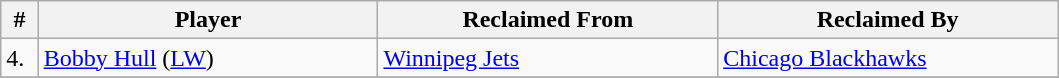<table class="wikitable">
<tr>
<th bgcolor="#DDDDFF" width="2.75%">#</th>
<th bgcolor="#DDDDFF" width="25.0%">Player</th>
<th bgcolor="#DDDDFF" width="25.0%">Reclaimed From</th>
<th bgcolor="#DDDDFF" width="25.0%">Reclaimed By</th>
</tr>
<tr>
<td>4.</td>
<td><a href='#'>Bobby Hull</a> (<a href='#'>LW</a>)</td>
<td><a href='#'>Winnipeg Jets</a></td>
<td><a href='#'>Chicago Blackhawks</a></td>
</tr>
<tr>
</tr>
</table>
